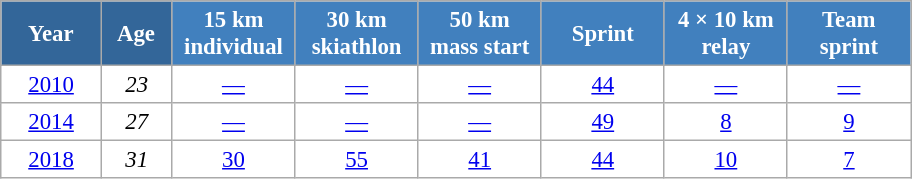<table class="wikitable" style="font-size:95%; text-align:center; border:grey solid 1px; border-collapse:collapse; background:#ffffff;">
<tr>
<th style="background-color:#369; color:white; width:60px;"> Year </th>
<th style="background-color:#369; color:white; width:40px;"> Age </th>
<th style="background-color:#4180be; color:white; width:75px;"> 15 km <br> individual </th>
<th style="background-color:#4180be; color:white; width:75px;"> 30 km <br> skiathlon </th>
<th style="background-color:#4180be; color:white; width:75px;"> 50 km <br> mass start </th>
<th style="background-color:#4180be; color:white; width:75px;"> Sprint </th>
<th style="background-color:#4180be; color:white; width:75px;"> 4 × 10 km <br> relay </th>
<th style="background-color:#4180be; color:white; width:75px;"> Team <br> sprint </th>
</tr>
<tr>
<td><a href='#'>2010</a></td>
<td><em>23</em></td>
<td><a href='#'>—</a></td>
<td><a href='#'>—</a></td>
<td><a href='#'>—</a></td>
<td><a href='#'>44</a></td>
<td><a href='#'>—</a></td>
<td><a href='#'>—</a></td>
</tr>
<tr>
<td><a href='#'>2014</a></td>
<td><em>27</em></td>
<td><a href='#'>—</a></td>
<td><a href='#'>—</a></td>
<td><a href='#'>—</a></td>
<td><a href='#'>49</a></td>
<td><a href='#'>8</a></td>
<td><a href='#'>9</a></td>
</tr>
<tr>
<td><a href='#'>2018</a></td>
<td><em>31</em></td>
<td><a href='#'>30</a></td>
<td><a href='#'>55</a></td>
<td><a href='#'>41</a></td>
<td><a href='#'>44</a></td>
<td><a href='#'>10</a></td>
<td><a href='#'>7</a></td>
</tr>
</table>
